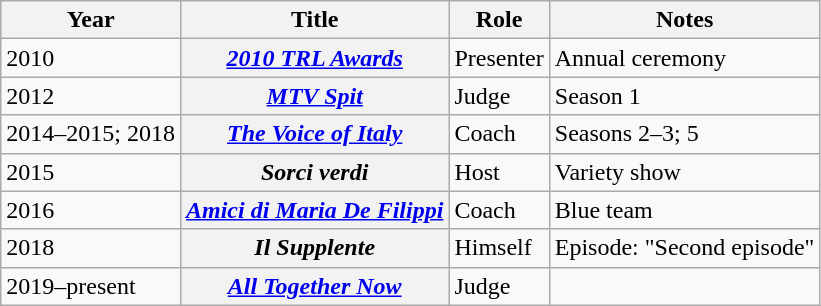<table class="wikitable plainrowheaders">
<tr>
<th>Year</th>
<th>Title</th>
<th>Role</th>
<th>Notes</th>
</tr>
<tr>
<td>2010</td>
<th scope="row"><em><a href='#'>2010 TRL Awards</a></em></th>
<td>Presenter</td>
<td>Annual ceremony</td>
</tr>
<tr>
<td>2012</td>
<th scope="row"><em><a href='#'>MTV Spit</a></em></th>
<td>Judge</td>
<td>Season 1</td>
</tr>
<tr>
<td>2014–2015; 2018</td>
<th scope="row"><em><a href='#'>The Voice of Italy</a></em></th>
<td>Coach</td>
<td>Seasons 2–3; 5</td>
</tr>
<tr>
<td>2015</td>
<th scope="row"><em>Sorci verdi</em></th>
<td>Host</td>
<td>Variety show</td>
</tr>
<tr>
<td>2016</td>
<th scope="row"><em><a href='#'>Amici di Maria De Filippi</a></em></th>
<td>Coach</td>
<td>Blue team</td>
</tr>
<tr>
<td>2018</td>
<th scope="row"><em>Il Supplente</em></th>
<td>Himself</td>
<td>Episode: "Second episode"</td>
</tr>
<tr>
<td>2019–present</td>
<th scope="row"><em><a href='#'>All Together Now</a></em></th>
<td>Judge</td>
<td></td>
</tr>
</table>
